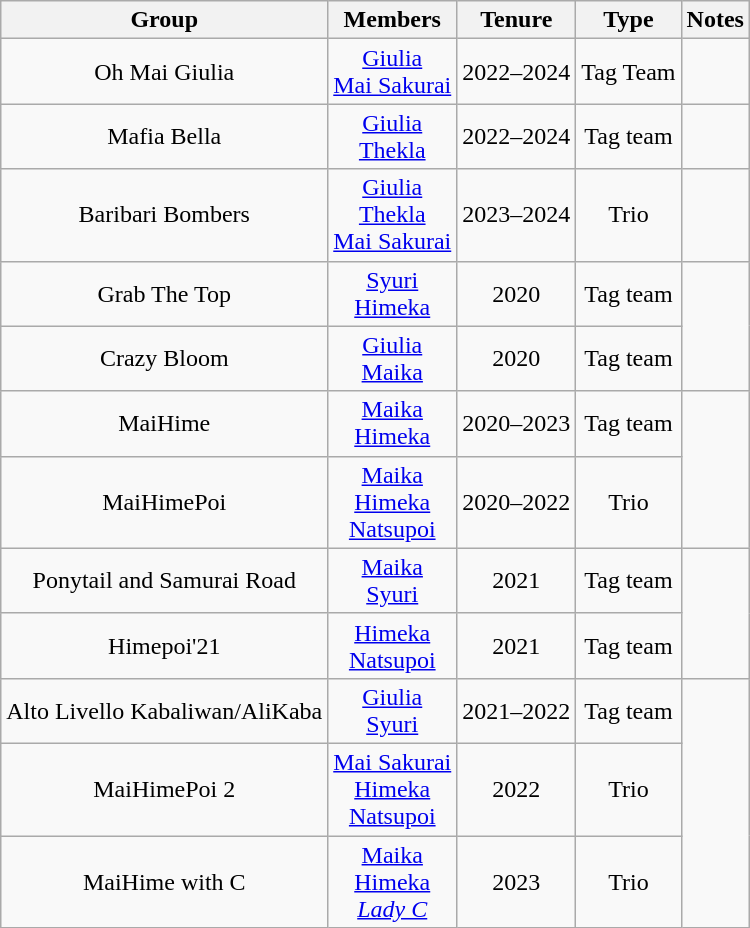<table class="wikitable sortable" style="text-align:center;">
<tr>
<th>Group</th>
<th>Members</th>
<th>Tenure</th>
<th>Type</th>
<th>Notes</th>
</tr>
<tr>
<td>Oh Mai Giulia</td>
<td><a href='#'>Giulia</a><br><a href='#'>Mai Sakurai</a></td>
<td>2022–2024</td>
<td>Tag Team</td>
<td></td>
</tr>
<tr>
<td>Mafia Bella</td>
<td><a href='#'>Giulia</a><br><a href='#'>Thekla</a></td>
<td>2022–2024</td>
<td>Tag team</td>
<td></td>
</tr>
<tr>
<td>Baribari Bombers</td>
<td><a href='#'>Giulia</a><br><a href='#'>Thekla</a><br><a href='#'>Mai Sakurai</a></td>
<td>2023–2024</td>
<td>Trio</td>
<td></td>
</tr>
<tr>
<td>Grab The Top</td>
<td><a href='#'>Syuri</a><br><a href='#'>Himeka</a></td>
<td>2020</td>
<td>Tag team</td>
<td rowspan=2></td>
</tr>
<tr>
<td>Crazy Bloom</td>
<td><a href='#'>Giulia</a><br><a href='#'>Maika</a></td>
<td>2020</td>
<td>Tag team</td>
</tr>
<tr>
<td>MaiHime</td>
<td><a href='#'>Maika</a><br><a href='#'>Himeka</a></td>
<td>2020–2023</td>
<td>Tag team</td>
</tr>
<tr>
<td>MaiHimePoi</td>
<td><a href='#'>Maika</a><br><a href='#'>Himeka</a><br><a href='#'>Natsupoi</a></td>
<td>2020–2022</td>
<td>Trio</td>
</tr>
<tr>
<td>Ponytail and Samurai Road</td>
<td><a href='#'>Maika</a><br><a href='#'>Syuri</a></td>
<td>2021</td>
<td>Tag team</td>
<td rowspan=2></td>
</tr>
<tr>
<td>Himepoi'21</td>
<td><a href='#'>Himeka</a><br><a href='#'>Natsupoi</a></td>
<td>2021</td>
<td>Tag team</td>
</tr>
<tr>
<td>Alto Livello Kabaliwan/AliKaba</td>
<td><a href='#'>Giulia</a><br><a href='#'>Syuri</a></td>
<td>2021–2022</td>
<td>Tag team</td>
</tr>
<tr>
<td>MaiHimePoi 2</td>
<td><a href='#'>Mai Sakurai</a><br><a href='#'>Himeka</a><br><a href='#'>Natsupoi</a></td>
<td>2022</td>
<td>Trio</td>
</tr>
<tr>
<td>MaiHime with C</td>
<td><a href='#'>Maika</a><br><a href='#'>Himeka</a><br><em><a href='#'>Lady C</a></em></td>
<td>2023</td>
<td>Trio</td>
</tr>
</table>
